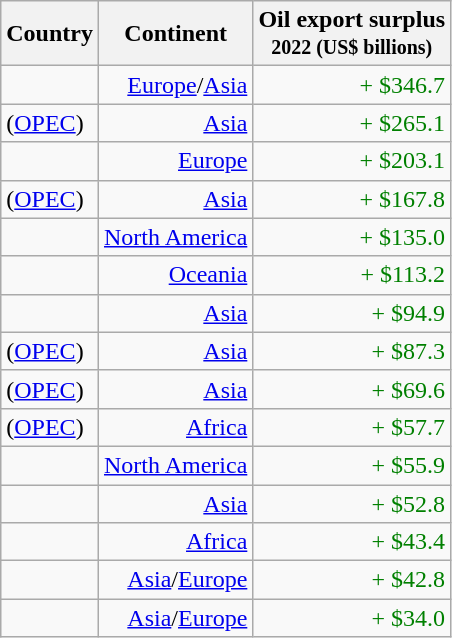<table class="sortable static-row-numbers nowrap wikitable" style="text-align:right">
<tr class="wrap static-row-header">
<th>Country</th>
<th>Continent</th>
<th>Oil export surplus<br><small>2022 (US$ billions)</small></th>
</tr>
<tr>
<td style="text-align:left"></td>
<td><a href='#'>Europe</a>/<a href='#'>Asia</a></td>
<td style="color:green;">+ $346.7</td>
</tr>
<tr>
<td style="text-align:left"> (<a href='#'>OPEC</a>)</td>
<td><a href='#'>Asia</a></td>
<td style="color:green;">+ $265.1</td>
</tr>
<tr>
<td style="text-align:left"></td>
<td><a href='#'>Europe</a></td>
<td style="color:green;">+ $203.1</td>
</tr>
<tr>
<td style="text-align:left"> (<a href='#'>OPEC</a>)</td>
<td><a href='#'>Asia</a></td>
<td style="color:green;">+ $167.8</td>
</tr>
<tr>
<td style="text-align:left"></td>
<td><a href='#'>North America</a></td>
<td style="color:green;">+ $135.0</td>
</tr>
<tr>
<td style="text-align:left"></td>
<td><a href='#'>Oceania</a></td>
<td style="color:green;">+ $113.2</td>
</tr>
<tr>
<td style="text-align:left"></td>
<td><a href='#'>Asia</a></td>
<td style="color:green;">+ $94.9</td>
</tr>
<tr>
<td style="text-align:left"> (<a href='#'>OPEC</a>)</td>
<td><a href='#'>Asia</a></td>
<td style="color:green;">+ $87.3</td>
</tr>
<tr>
<td style="text-align:left"> (<a href='#'>OPEC</a>)</td>
<td><a href='#'>Asia</a></td>
<td style="color:green;">+ $69.6</td>
</tr>
<tr>
<td style="text-align:left"> (<a href='#'>OPEC</a>)</td>
<td><a href='#'>Africa</a></td>
<td style="color:green;">+ $57.7</td>
</tr>
<tr>
<td style="text-align:left"></td>
<td><a href='#'>North America</a></td>
<td style="color:green;">+ $55.9</td>
</tr>
<tr>
<td style="text-align:left"></td>
<td><a href='#'>Asia</a></td>
<td style="color:green;">+ $52.8</td>
</tr>
<tr>
<td style="text-align:left"></td>
<td><a href='#'>Africa</a></td>
<td style="color:green;">+ $43.4</td>
</tr>
<tr>
<td style="text-align:left"></td>
<td><a href='#'>Asia</a>/<a href='#'>Europe</a></td>
<td style="color:green;">+ $42.8</td>
</tr>
<tr>
<td style="text-align:left"></td>
<td><a href='#'>Asia</a>/<a href='#'>Europe</a></td>
<td style="color:green;">+ $34.0</td>
</tr>
</table>
